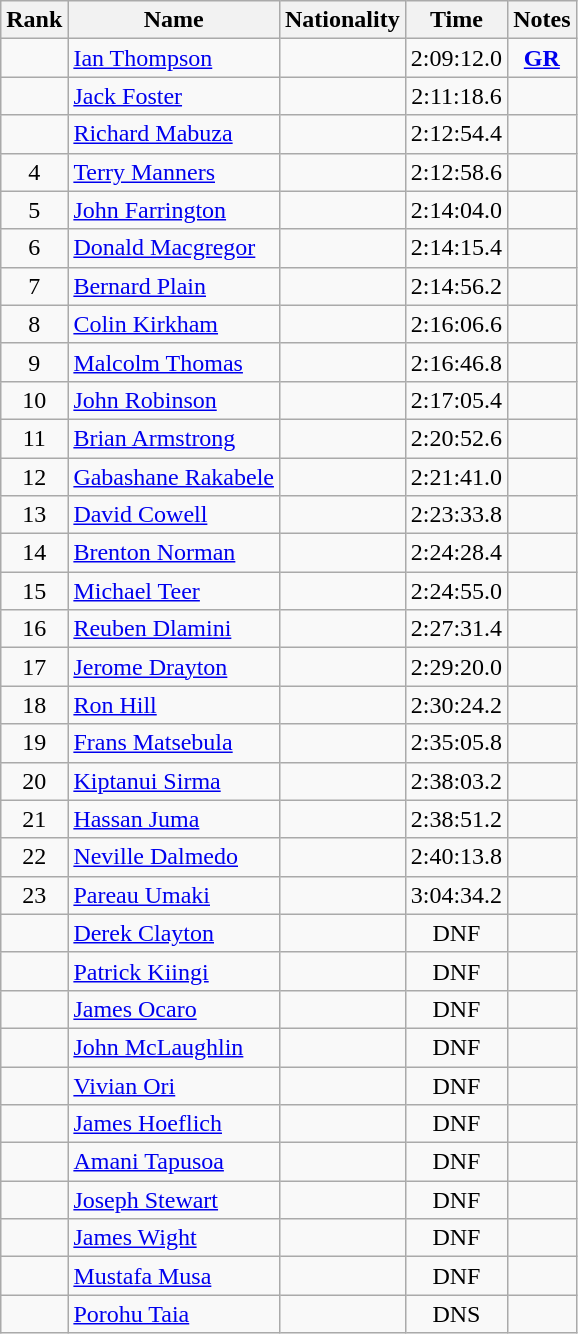<table class="wikitable sortable" style=" text-align:center;">
<tr>
<th scope=col>Rank</th>
<th scope=col>Name</th>
<th scope=col>Nationality</th>
<th scope=col>Time</th>
<th scope=col>Notes</th>
</tr>
<tr>
<td></td>
<td style="text-align:left;"><a href='#'>Ian Thompson</a></td>
<td style="text-align:left;"></td>
<td>2:09:12.0</td>
<td><strong><a href='#'>GR</a></strong></td>
</tr>
<tr>
<td></td>
<td style="text-align:left;"><a href='#'>Jack Foster</a></td>
<td style="text-align:left;"></td>
<td>2:11:18.6</td>
<td></td>
</tr>
<tr>
<td></td>
<td style="text-align:left;"><a href='#'>Richard Mabuza</a></td>
<td style="text-align:left;"></td>
<td>2:12:54.4</td>
<td></td>
</tr>
<tr>
<td>4</td>
<td style="text-align:left;"><a href='#'>Terry Manners</a></td>
<td style="text-align:left;"></td>
<td>2:12:58.6</td>
<td></td>
</tr>
<tr>
<td>5</td>
<td style="text-align:left;"><a href='#'>John Farrington</a></td>
<td style="text-align:left;"></td>
<td>2:14:04.0</td>
<td></td>
</tr>
<tr>
<td>6</td>
<td style="text-align:left;"><a href='#'>Donald Macgregor</a></td>
<td style="text-align:left;"></td>
<td>2:14:15.4</td>
<td></td>
</tr>
<tr>
<td>7</td>
<td style="text-align:left;"><a href='#'>Bernard Plain</a></td>
<td style="text-align:left;"></td>
<td>2:14:56.2</td>
<td></td>
</tr>
<tr>
<td>8</td>
<td style="text-align:left;"><a href='#'>Colin Kirkham</a></td>
<td style="text-align:left;"></td>
<td>2:16:06.6</td>
<td></td>
</tr>
<tr>
<td>9</td>
<td style="text-align:left;"><a href='#'>Malcolm Thomas</a></td>
<td style="text-align:left;"></td>
<td>2:16:46.8</td>
<td></td>
</tr>
<tr>
<td>10</td>
<td style="text-align:left;"><a href='#'>John Robinson</a></td>
<td style="text-align:left;"></td>
<td>2:17:05.4</td>
<td></td>
</tr>
<tr>
<td>11</td>
<td style="text-align:left;"><a href='#'>Brian Armstrong</a></td>
<td style="text-align:left;"></td>
<td>2:20:52.6</td>
<td></td>
</tr>
<tr>
<td>12</td>
<td style="text-align:left;"><a href='#'>Gabashane Rakabele</a></td>
<td style="text-align:left;"></td>
<td>2:21:41.0</td>
<td></td>
</tr>
<tr>
<td>13</td>
<td style="text-align:left;"><a href='#'> David Cowell</a></td>
<td style="text-align:left;"></td>
<td>2:23:33.8</td>
<td></td>
</tr>
<tr>
<td>14</td>
<td style="text-align:left;"><a href='#'>Brenton Norman</a></td>
<td style="text-align:left;"></td>
<td>2:24:28.4</td>
<td></td>
</tr>
<tr>
<td>15</td>
<td style="text-align:left;"><a href='#'>Michael Teer</a></td>
<td style="text-align:left;"></td>
<td>2:24:55.0</td>
<td></td>
</tr>
<tr>
<td>16</td>
<td style="text-align:left;"><a href='#'>Reuben Dlamini</a></td>
<td style="text-align:left;"></td>
<td>2:27:31.4</td>
<td></td>
</tr>
<tr>
<td>17</td>
<td style="text-align:left;"><a href='#'>Jerome Drayton</a></td>
<td style="text-align:left;"></td>
<td>2:29:20.0</td>
<td></td>
</tr>
<tr>
<td>18</td>
<td style="text-align:left;"><a href='#'>Ron Hill</a></td>
<td style="text-align:left;"></td>
<td>2:30:24.2</td>
<td></td>
</tr>
<tr>
<td>19</td>
<td style="text-align:left;"><a href='#'>Frans Matsebula</a></td>
<td style="text-align:left;"></td>
<td>2:35:05.8</td>
<td></td>
</tr>
<tr>
<td>20</td>
<td style="text-align:left;"><a href='#'>Kiptanui Sirma</a></td>
<td style="text-align:left;"></td>
<td>2:38:03.2</td>
<td></td>
</tr>
<tr>
<td>21</td>
<td style="text-align:left;"><a href='#'>Hassan Juma</a></td>
<td style="text-align:left;"></td>
<td>2:38:51.2</td>
<td></td>
</tr>
<tr>
<td>22</td>
<td style="text-align:left;"><a href='#'>Neville Dalmedo</a></td>
<td style="text-align:left;"></td>
<td>2:40:13.8</td>
<td></td>
</tr>
<tr>
<td>23</td>
<td style="text-align:left;"><a href='#'>Pareau Umaki</a></td>
<td style="text-align:left;"></td>
<td>3:04:34.2</td>
<td></td>
</tr>
<tr>
<td data-sort-value="24"></td>
<td style="text-align:left;"><a href='#'>Derek Clayton</a></td>
<td style="text-align:left;"></td>
<td data-sort-value="9:99:98">DNF</td>
<td></td>
</tr>
<tr>
<td data-sort-value="24"></td>
<td style="text-align:left;"><a href='#'>Patrick Kiingi</a></td>
<td style="text-align:left;"></td>
<td data-sort-value="9:99:98">DNF</td>
<td></td>
</tr>
<tr>
<td data-sort-value="24"></td>
<td style="text-align:left;"><a href='#'>James Ocaro</a></td>
<td style="text-align:left;"></td>
<td data-sort-value="9:99:98">DNF</td>
<td></td>
</tr>
<tr>
<td data-sort-value="24"></td>
<td style="text-align:left;"><a href='#'>John McLaughlin</a></td>
<td style="text-align:left;"></td>
<td data-sort-value="9:99:98">DNF</td>
<td></td>
</tr>
<tr>
<td data-sort-value="24"></td>
<td style="text-align:left;"><a href='#'>Vivian Ori</a></td>
<td style="text-align:left;"></td>
<td data-sort-value="9:99:98">DNF</td>
<td></td>
</tr>
<tr>
<td data-sort-value="24"></td>
<td style="text-align:left;"><a href='#'>James Hoeflich</a></td>
<td style="text-align:left;"></td>
<td data-sort-value="9:99:98">DNF</td>
<td></td>
</tr>
<tr>
<td data-sort-value="24"></td>
<td style="text-align:left;"><a href='#'>Amani Tapusoa</a></td>
<td style="text-align:left;"></td>
<td data-sort-value="9:99:98">DNF</td>
<td></td>
</tr>
<tr>
<td data-sort-value="24"></td>
<td style="text-align:left;"><a href='#'>Joseph Stewart</a></td>
<td style="text-align:left;"></td>
<td data-sort-value="9:99:98">DNF</td>
<td></td>
</tr>
<tr>
<td data-sort-value="24"></td>
<td style="text-align:left;"><a href='#'>James Wight</a></td>
<td style="text-align:left;"></td>
<td data-sort-value="9:99:98">DNF</td>
<td></td>
</tr>
<tr>
<td data-sort-value="24"></td>
<td style="text-align:left;"><a href='#'>Mustafa Musa</a></td>
<td style="text-align:left;"></td>
<td data-sort-value="9:99:98">DNF</td>
<td></td>
</tr>
<tr>
<td data-sort-value="34"></td>
<td style="text-align:left;"><a href='#'>Porohu Taia</a></td>
<td style="text-align:left;"></td>
<td data-sort-value="9:99:99">DNS</td>
<td></td>
</tr>
</table>
